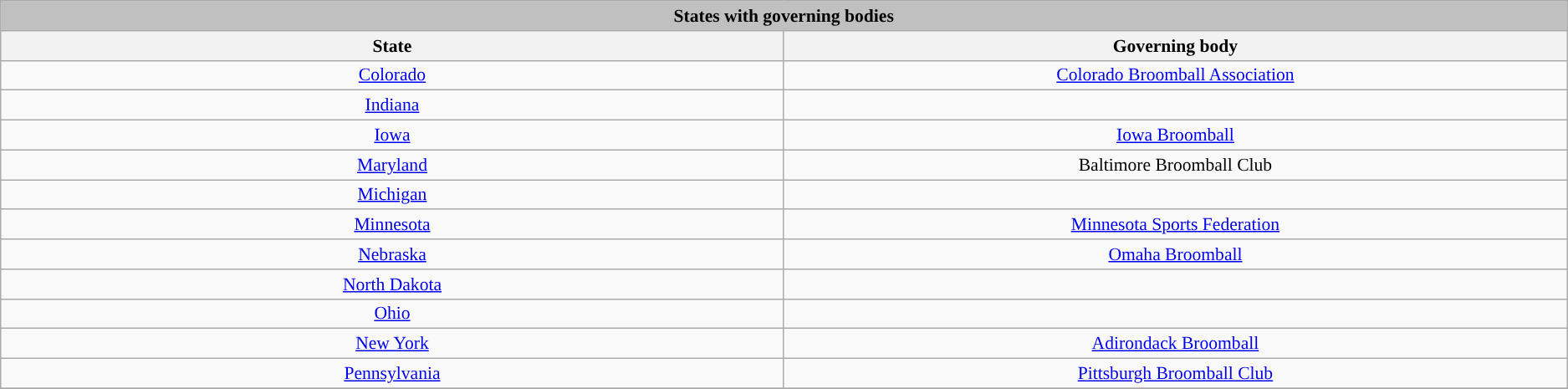<table class=wikitable style="text-align:center; font-size:90%;">
<tr>
<th colspan=3 width:5%" style="background:silver;">States with governing bodies</th>
</tr>
<tr>
<th width=15%><strong>State</strong></th>
<th width=15%><strong>Governing body</strong></th>
</tr>
<tr>
<td><a href='#'>Colorado</a></td>
<td><a href='#'>Colorado Broomball Association</a></td>
</tr>
<tr>
<td><a href='#'>Indiana</a></td>
<td></td>
</tr>
<tr>
<td><a href='#'>Iowa</a></td>
<td><a href='#'>Iowa Broomball</a></td>
</tr>
<tr>
<td><a href='#'>Maryland</a></td>
<td>Baltimore Broomball Club </td>
</tr>
<tr>
<td><a href='#'>Michigan</a></td>
<td></td>
</tr>
<tr>
<td><a href='#'>Minnesota</a></td>
<td><a href='#'>Minnesota Sports Federation</a></td>
</tr>
<tr>
<td><a href='#'>Nebraska</a></td>
<td><a href='#'>Omaha Broomball</a></td>
</tr>
<tr>
<td><a href='#'>North Dakota</a></td>
<td></td>
</tr>
<tr>
<td><a href='#'>Ohio</a></td>
<td></td>
</tr>
<tr>
<td><a href='#'>New York</a></td>
<td><a href='#'>Adirondack Broomball</a></td>
</tr>
<tr>
<td><a href='#'>Pennsylvania</a></td>
<td><a href='#'>Pittsburgh Broomball Club</a></td>
</tr>
<tr>
</tr>
</table>
